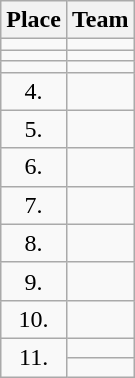<table class="wikitable">
<tr>
<th>Place</th>
<th>Team</th>
</tr>
<tr>
<td align="center"></td>
<td></td>
</tr>
<tr>
<td align="center"></td>
<td></td>
</tr>
<tr>
<td align="center"></td>
<td></td>
</tr>
<tr>
<td align="center">4.</td>
<td></td>
</tr>
<tr>
<td align="center">5.</td>
<td></td>
</tr>
<tr>
<td align="center">6.</td>
<td></td>
</tr>
<tr>
<td align="center">7.</td>
<td></td>
</tr>
<tr>
<td align="center">8.</td>
<td></td>
</tr>
<tr>
<td align="center">9.</td>
<td></td>
</tr>
<tr>
<td align="center">10.</td>
<td></td>
</tr>
<tr>
<td rowspan=2 align="center">11.</td>
<td></td>
</tr>
<tr>
<td></td>
</tr>
</table>
